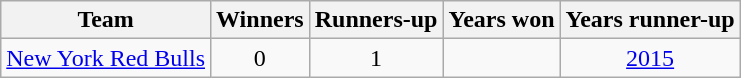<table class="wikitable" style="text-align: center">
<tr>
<th>Team</th>
<th>Winners</th>
<th>Runners-up</th>
<th class="unsortable">Years won</th>
<th class="unsortable">Years runner-up</th>
</tr>
<tr>
<td align=left><a href='#'>New York Red Bulls</a></td>
<td>0</td>
<td>1</td>
<td></td>
<td><a href='#'>2015</a></td>
</tr>
</table>
